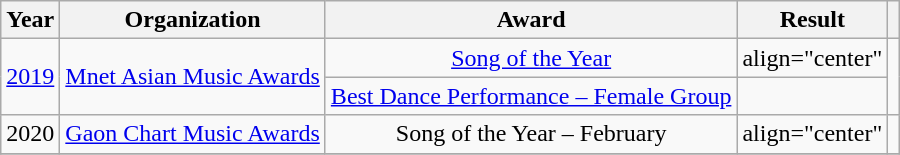<table class="wikitable sortable plainrowheaders">
<tr>
<th scope="col">Year</th>
<th scope="col">Organization</th>
<th scope="col">Award</th>
<th scope="col">Result</th>
<th class="unsortable"></th>
</tr>
<tr>
<td align="center" rowspan="2"><a href='#'>2019</a></td>
<td align="center" rowspan="2"><a href='#'>Mnet Asian Music Awards</a></td>
<td align="center"><a href='#'>Song of the Year</a></td>
<td>align="center" </td>
<td align="center" rowspan="2"></td>
</tr>
<tr>
<td><a href='#'>Best Dance Performance – Female Group</a></td>
<td></td>
</tr>
<tr>
<td align="center">2020</td>
<td align="center"><a href='#'>Gaon Chart Music Awards</a></td>
<td align="center">Song of the Year – February</td>
<td>align="center" </td>
<td align="center"></td>
</tr>
<tr>
</tr>
</table>
